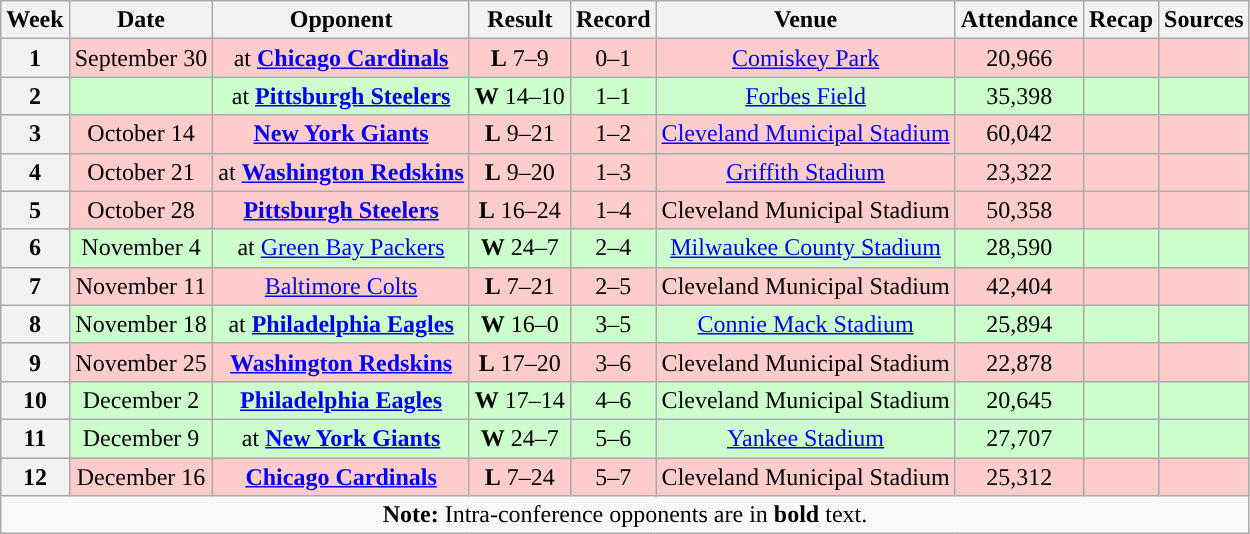<table class="wikitable" style="text-align:center">
<tr>
<th>Week</th>
<th>Date</th>
<th>Opponent</th>
<th>Result</th>
<th>Record</th>
<th>Venue</th>
<th>Attendance</th>
<th>Recap</th>
<th>Sources</th>
</tr>
<tr style="background:#fcc">
<th>1</th>
<td>September 30</td>
<td>at <strong><a href='#'>Chicago Cardinals</a></strong></td>
<td><strong>L</strong> 7–9</td>
<td>0–1</td>
<td><a href='#'>Comiskey Park</a></td>
<td>20,966</td>
<td></td>
<td></td>
</tr>
<tr style="background:#cfc">
<th>2</th>
<td></td>
<td>at <strong><a href='#'>Pittsburgh Steelers</a></strong></td>
<td><strong>W</strong> 14–10</td>
<td>1–1</td>
<td><a href='#'>Forbes Field</a></td>
<td>35,398</td>
<td></td>
<td></td>
</tr>
<tr style="background:#fcc">
<th>3</th>
<td>October 14</td>
<td><strong><a href='#'>New York Giants</a></strong></td>
<td><strong>L</strong> 9–21</td>
<td>1–2</td>
<td><a href='#'>Cleveland Municipal Stadium</a></td>
<td>60,042</td>
<td></td>
<td></td>
</tr>
<tr style="background:#fcc">
<th>4</th>
<td>October 21</td>
<td>at <strong><a href='#'>Washington Redskins</a></strong></td>
<td><strong>L</strong> 9–20</td>
<td>1–3</td>
<td><a href='#'>Griffith Stadium</a></td>
<td>23,322</td>
<td></td>
<td></td>
</tr>
<tr style="background:#fcc">
<th>5</th>
<td>October 28</td>
<td><strong><a href='#'>Pittsburgh Steelers</a></strong></td>
<td><strong>L</strong> 16–24</td>
<td>1–4</td>
<td>Cleveland Municipal Stadium</td>
<td>50,358</td>
<td></td>
<td></td>
</tr>
<tr style="background:#cfc">
<th>6</th>
<td>November 4</td>
<td>at <a href='#'>Green Bay Packers</a></td>
<td><strong>W</strong> 24–7</td>
<td>2–4</td>
<td><a href='#'>Milwaukee County Stadium</a></td>
<td>28,590</td>
<td></td>
<td></td>
</tr>
<tr style="background:#fcc">
<th>7</th>
<td>November 11</td>
<td><a href='#'>Baltimore Colts</a></td>
<td><strong>L</strong> 7–21</td>
<td>2–5</td>
<td>Cleveland Municipal Stadium</td>
<td>42,404</td>
<td></td>
<td></td>
</tr>
<tr style="background:#cfc">
<th>8</th>
<td>November 18</td>
<td>at <strong><a href='#'>Philadelphia Eagles</a></strong></td>
<td><strong>W</strong> 16–0</td>
<td>3–5</td>
<td><a href='#'>Connie Mack Stadium</a></td>
<td>25,894</td>
<td></td>
<td></td>
</tr>
<tr style="background:#fcc">
<th>9</th>
<td>November 25</td>
<td><strong><a href='#'>Washington Redskins</a></strong></td>
<td><strong>L</strong> 17–20</td>
<td>3–6</td>
<td>Cleveland Municipal Stadium</td>
<td>22,878</td>
<td></td>
<td></td>
</tr>
<tr style="background:#cfc">
<th>10</th>
<td>December 2</td>
<td><strong><a href='#'>Philadelphia Eagles</a></strong></td>
<td><strong>W</strong> 17–14</td>
<td>4–6</td>
<td>Cleveland Municipal Stadium</td>
<td>20,645</td>
<td></td>
<td></td>
</tr>
<tr style="background:#cfc">
<th>11</th>
<td>December 9</td>
<td>at <strong><a href='#'>New York Giants</a></strong></td>
<td><strong>W</strong> 24–7</td>
<td>5–6</td>
<td><a href='#'>Yankee Stadium</a></td>
<td>27,707</td>
<td></td>
<td></td>
</tr>
<tr style="background:#fcc">
<th>12</th>
<td>December 16</td>
<td><strong><a href='#'>Chicago Cardinals</a></strong></td>
<td><strong>L</strong> 7–24</td>
<td>5–7</td>
<td>Cleveland Municipal Stadium</td>
<td>25,312</td>
<td></td>
<td></td>
</tr>
<tr>
<td colspan="10"><strong>Note:</strong> Intra-conference opponents are in <strong>bold</strong> text.</td>
</tr>
</table>
